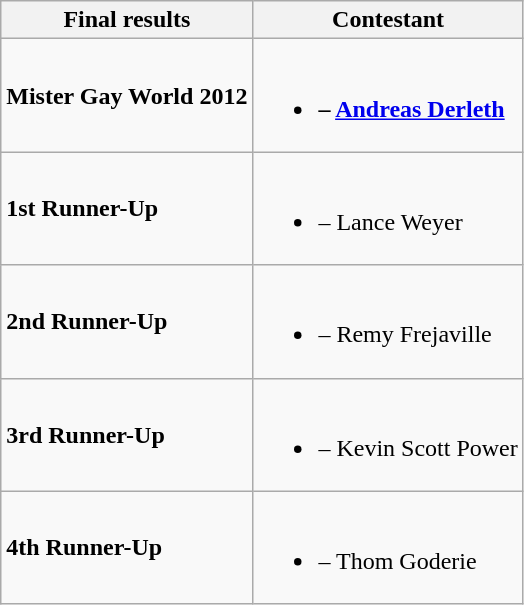<table class="wikitable">
<tr>
<th>Final results</th>
<th>Contestant</th>
</tr>
<tr>
<td><strong>Mister Gay World 2012</strong></td>
<td><br><ul><li><strong> – <a href='#'>Andreas Derleth</a></strong></li></ul></td>
</tr>
<tr>
<td><strong>1st Runner-Up</strong></td>
<td><br><ul><li><strong></strong> – Lance Weyer</li></ul></td>
</tr>
<tr>
<td><strong>2nd Runner-Up</strong></td>
<td><br><ul><li><strong></strong> – Remy Frejaville</li></ul></td>
</tr>
<tr>
<td><strong>3rd Runner-Up</strong></td>
<td><br><ul><li><strong></strong> – Kevin Scott Power</li></ul></td>
</tr>
<tr>
<td><strong>4th Runner-Up</strong></td>
<td><br><ul><li><strong></strong> – Thom Goderie</li></ul></td>
</tr>
</table>
